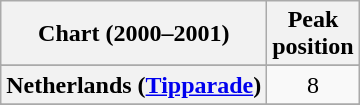<table class="wikitable sortable plainrowheaders">
<tr>
<th scope="col">Chart (2000–2001)</th>
<th scope="col">Peak<br>position</th>
</tr>
<tr>
</tr>
<tr>
</tr>
<tr>
</tr>
<tr>
</tr>
<tr>
<th scope="row">Netherlands (<a href='#'>Tipparade</a>)</th>
<td align="center">8</td>
</tr>
<tr>
</tr>
<tr>
</tr>
<tr>
</tr>
</table>
